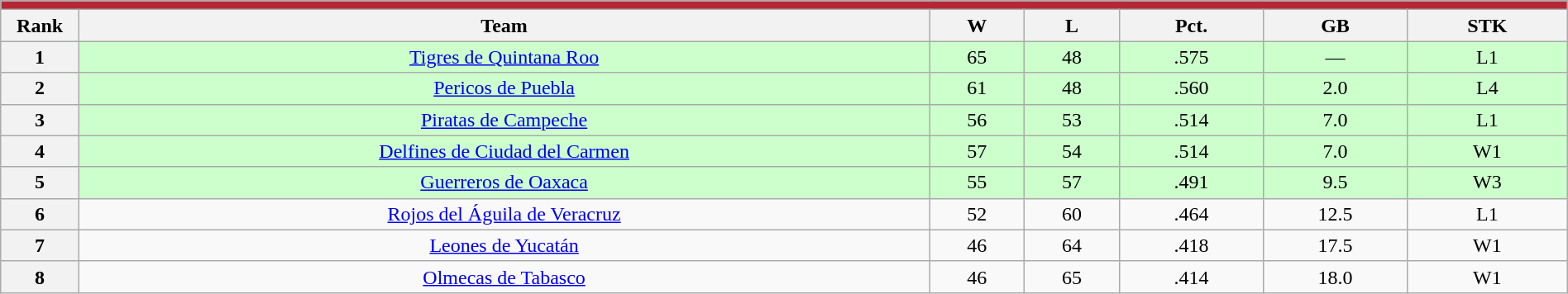<table class="wikitable plainrowheaders" width="100%" style="text-align:center;">
<tr>
<th style="background:#B52735;" colspan="7"></th>
</tr>
<tr>
<th scope="col" width="5%">Rank</th>
<th>Team</th>
<th>W</th>
<th>L</th>
<th>Pct.</th>
<th>GB</th>
<th>STK</th>
</tr>
<tr style="background-color:#ccffcc;">
<th>1</th>
<td><a href='#'>Tigres de Quintana Roo</a></td>
<td>65</td>
<td>48</td>
<td>.575</td>
<td>—</td>
<td>L1</td>
</tr>
<tr style="background-color:#ccffcc;">
<th>2</th>
<td><a href='#'>Pericos de Puebla</a></td>
<td>61</td>
<td>48</td>
<td>.560</td>
<td>2.0</td>
<td>L4</td>
</tr>
<tr style="background-color:#ccffcc;">
<th>3</th>
<td><a href='#'>Piratas de Campeche</a></td>
<td>56</td>
<td>53</td>
<td>.514</td>
<td>7.0</td>
<td>L1</td>
</tr>
<tr style="background-color:#ccffcc;">
<th>4</th>
<td><a href='#'>Delfines de Ciudad del Carmen</a></td>
<td>57</td>
<td>54</td>
<td>.514</td>
<td>7.0</td>
<td>W1</td>
</tr>
<tr style="background-color:#ccffcc;">
<th>5</th>
<td><a href='#'>Guerreros de Oaxaca</a></td>
<td>55</td>
<td>57</td>
<td>.491</td>
<td>9.5</td>
<td>W3</td>
</tr>
<tr>
<th>6</th>
<td><a href='#'>Rojos del Águila de Veracruz</a></td>
<td>52</td>
<td>60</td>
<td>.464</td>
<td>12.5</td>
<td>L1</td>
</tr>
<tr>
<th>7</th>
<td><a href='#'>Leones de Yucatán</a></td>
<td>46</td>
<td>64</td>
<td>.418</td>
<td>17.5</td>
<td>W1</td>
</tr>
<tr>
<th>8</th>
<td><a href='#'>Olmecas de Tabasco</a></td>
<td>46</td>
<td>65</td>
<td>.414</td>
<td>18.0</td>
<td>W1</td>
</tr>
</table>
